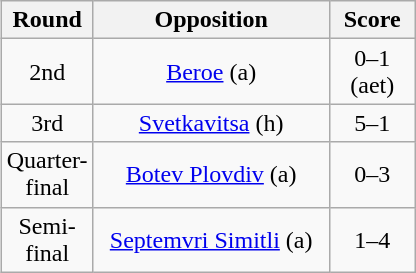<table class="wikitable" style="text-align:center;margin-left:1em;float:right">
<tr>
<th width="25">Round</th>
<th width="150">Opposition</th>
<th width="50">Score</th>
</tr>
<tr>
<td>2nd</td>
<td><a href='#'>Beroe</a> (a)</td>
<td>0–1 (aet)</td>
</tr>
<tr>
<td>3rd</td>
<td><a href='#'>Svetkavitsa</a> (h)</td>
<td>5–1</td>
</tr>
<tr>
<td>Quarter-final</td>
<td><a href='#'>Botev Plovdiv</a> (a)</td>
<td>0–3</td>
</tr>
<tr>
<td>Semi-final</td>
<td><a href='#'>Septemvri Simitli</a> (a)</td>
<td>1–4</td>
</tr>
</table>
